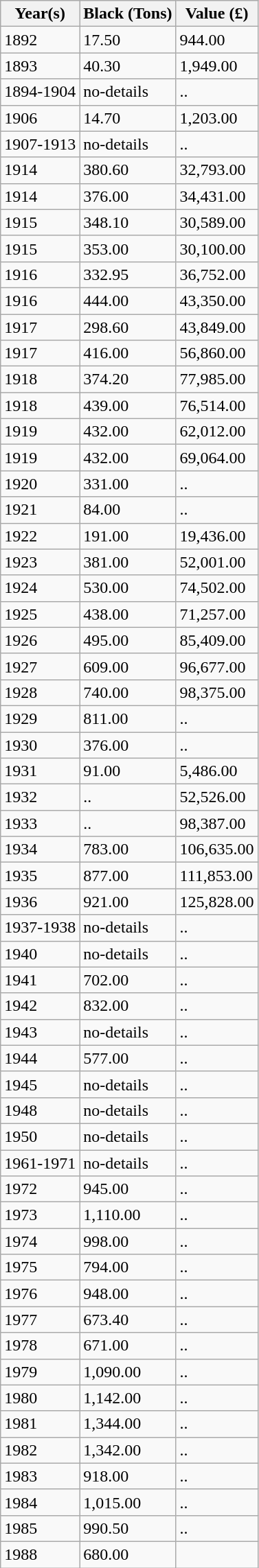<table class="wikitable sortable mw-collapsible mw-collapsed">
<tr>
<th>Year(s)</th>
<th>Black (Tons)</th>
<th>Value (£)</th>
</tr>
<tr>
<td>1892</td>
<td>17.50</td>
<td>944.00</td>
</tr>
<tr>
<td>1893</td>
<td>40.30</td>
<td>1,949.00</td>
</tr>
<tr>
<td>1894-1904</td>
<td>no-details</td>
<td>..</td>
</tr>
<tr>
<td>1906</td>
<td>14.70</td>
<td>1,203.00</td>
</tr>
<tr>
<td>1907-1913</td>
<td>no-details</td>
<td>..</td>
</tr>
<tr>
<td>1914</td>
<td>380.60</td>
<td>32,793.00</td>
</tr>
<tr>
<td>1914</td>
<td>376.00</td>
<td>34,431.00</td>
</tr>
<tr>
<td>1915</td>
<td>348.10</td>
<td>30,589.00</td>
</tr>
<tr>
<td>1915</td>
<td>353.00</td>
<td>30,100.00</td>
</tr>
<tr>
<td>1916</td>
<td>332.95</td>
<td>36,752.00</td>
</tr>
<tr>
<td>1916</td>
<td>444.00</td>
<td>43,350.00</td>
</tr>
<tr>
<td>1917</td>
<td>298.60</td>
<td>43,849.00</td>
</tr>
<tr>
<td>1917</td>
<td>416.00</td>
<td>56,860.00</td>
</tr>
<tr>
<td>1918</td>
<td>374.20</td>
<td>77,985.00</td>
</tr>
<tr>
<td>1918</td>
<td>439.00</td>
<td>76,514.00</td>
</tr>
<tr>
<td>1919</td>
<td>432.00</td>
<td>62,012.00</td>
</tr>
<tr>
<td>1919</td>
<td>432.00</td>
<td>69,064.00</td>
</tr>
<tr>
<td>1920</td>
<td>331.00</td>
<td>..</td>
</tr>
<tr>
<td>1921</td>
<td>84.00</td>
<td>..</td>
</tr>
<tr>
<td>1922</td>
<td>191.00</td>
<td>19,436.00</td>
</tr>
<tr>
<td>1923</td>
<td>381.00</td>
<td>52,001.00</td>
</tr>
<tr>
<td>1924</td>
<td>530.00</td>
<td>74,502.00</td>
</tr>
<tr>
<td>1925</td>
<td>438.00</td>
<td>71,257.00</td>
</tr>
<tr>
<td>1926</td>
<td>495.00</td>
<td>85,409.00</td>
</tr>
<tr>
<td>1927</td>
<td>609.00</td>
<td>96,677.00</td>
</tr>
<tr>
<td>1928</td>
<td>740.00</td>
<td>98,375.00</td>
</tr>
<tr>
<td>1929</td>
<td>811.00</td>
<td>..</td>
</tr>
<tr>
<td>1930</td>
<td>376.00</td>
<td>..</td>
</tr>
<tr>
<td>1931</td>
<td>91.00</td>
<td>5,486.00</td>
</tr>
<tr>
<td>1932</td>
<td>..</td>
<td>52,526.00</td>
</tr>
<tr>
<td>1933</td>
<td>..</td>
<td>98,387.00</td>
</tr>
<tr>
<td>1934</td>
<td>783.00</td>
<td>106,635.00</td>
</tr>
<tr>
<td>1935</td>
<td>877.00</td>
<td>111,853.00</td>
</tr>
<tr>
<td>1936</td>
<td>921.00</td>
<td>125,828.00</td>
</tr>
<tr>
<td>1937-1938</td>
<td>no-details</td>
<td>..</td>
</tr>
<tr>
<td>1940</td>
<td>no-details</td>
<td>..</td>
</tr>
<tr>
<td>1941</td>
<td>702.00</td>
<td>..</td>
</tr>
<tr>
<td>1942</td>
<td>832.00</td>
<td>..</td>
</tr>
<tr>
<td>1943</td>
<td>no-details</td>
<td>..</td>
</tr>
<tr>
<td>1944</td>
<td>577.00</td>
<td>..</td>
</tr>
<tr>
<td>1945</td>
<td>no-details</td>
<td>..</td>
</tr>
<tr>
<td>1948</td>
<td>no-details</td>
<td>..</td>
</tr>
<tr>
<td>1950</td>
<td>no-details</td>
<td>..</td>
</tr>
<tr>
<td>1961-1971</td>
<td>no-details</td>
<td>..</td>
</tr>
<tr>
<td>1972</td>
<td>945.00</td>
<td>..</td>
</tr>
<tr>
<td>1973</td>
<td>1,110.00</td>
<td>..</td>
</tr>
<tr>
<td>1974</td>
<td>998.00</td>
<td>..</td>
</tr>
<tr>
<td>1975</td>
<td>794.00</td>
<td>..</td>
</tr>
<tr>
<td>1976</td>
<td>948.00</td>
<td>..</td>
</tr>
<tr>
<td>1977</td>
<td>673.40</td>
<td>..</td>
</tr>
<tr>
<td>1978</td>
<td>671.00</td>
<td>..</td>
</tr>
<tr>
<td>1979</td>
<td>1,090.00</td>
<td>..</td>
</tr>
<tr>
<td>1980</td>
<td>1,142.00</td>
<td>..</td>
</tr>
<tr>
<td>1981</td>
<td>1,344.00</td>
<td>..</td>
</tr>
<tr>
<td>1982</td>
<td>1,342.00</td>
<td>..</td>
</tr>
<tr>
<td>1983</td>
<td>918.00</td>
<td>..</td>
</tr>
<tr>
<td>1984</td>
<td>1,015.00</td>
<td>..</td>
</tr>
<tr>
<td>1985</td>
<td>990.50</td>
<td>..</td>
</tr>
<tr>
<td>1988</td>
<td>680.00</td>
<td></td>
</tr>
</table>
